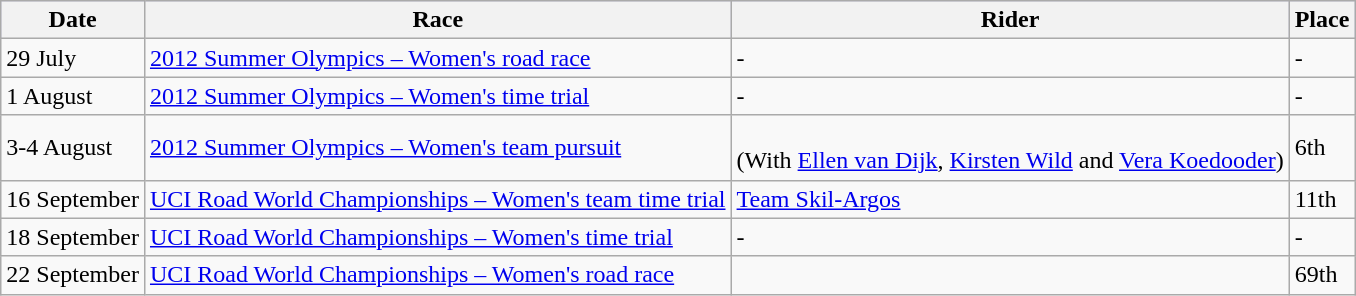<table class="wikitable">
<tr style="background:#ccccff;">
<th>Date</th>
<th>Race</th>
<th>Rider</th>
<th>Place</th>
</tr>
<tr>
<td>29 July</td>
<td><a href='#'>2012 Summer Olympics – Women's road race</a></td>
<td>-</td>
<td>-</td>
</tr>
<tr>
<td>1 August</td>
<td><a href='#'>2012 Summer Olympics – Women's time trial</a></td>
<td>-</td>
<td>-</td>
</tr>
<tr>
<td>3-4 August</td>
<td><a href='#'>2012 Summer Olympics – Women's team pursuit</a></td>
<td><br>(With <a href='#'>Ellen van Dijk</a>, <a href='#'>Kirsten Wild</a> and <a href='#'>Vera Koedooder</a>)</td>
<td>6th</td>
</tr>
<tr>
<td>16 September</td>
<td><a href='#'>UCI Road World Championships – Women's team time trial</a></td>
<td><a href='#'>Team Skil-Argos</a></td>
<td>11th</td>
</tr>
<tr>
<td>18 September</td>
<td><a href='#'>UCI Road World Championships – Women's time trial</a></td>
<td>-</td>
<td>-</td>
</tr>
<tr>
<td>22 September</td>
<td><a href='#'>UCI Road World Championships – Women's road race</a></td>
<td></td>
<td>69th</td>
</tr>
</table>
